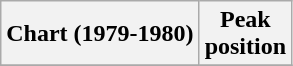<table class="wikitable">
<tr>
<th align="left">Chart (1979-1980)</th>
<th align="center">Peak<br>position</th>
</tr>
<tr>
</tr>
</table>
